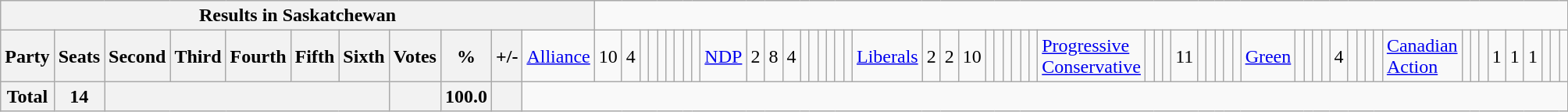<table class="wikitable">
<tr>
<th colspan=12>Results in Saskatchewan</th>
</tr>
<tr>
<th colspan=2>Party</th>
<th>Seats</th>
<th>Second</th>
<th>Third</th>
<th>Fourth</th>
<th>Fifth</th>
<th>Sixth</th>
<th>Votes</th>
<th>%</th>
<th>+/-<br></th>
<td><a href='#'>Alliance</a></td>
<td align="right">10</td>
<td align="right">4</td>
<td align="right"></td>
<td align="right"></td>
<td align="right"></td>
<td align="right"></td>
<td align="right"></td>
<td align="right"></td>
<td align="right"><br></td>
<td><a href='#'>NDP</a></td>
<td align="right">2</td>
<td align="right">8</td>
<td align="right">4</td>
<td align="right"></td>
<td align="right"></td>
<td align="right"></td>
<td align="right"></td>
<td align="right"></td>
<td align="right"><br></td>
<td><a href='#'>Liberals</a></td>
<td align="right">2</td>
<td align="right">2</td>
<td align="right">10</td>
<td align="right"></td>
<td align="right"></td>
<td align="right"></td>
<td align="right"></td>
<td align="right"></td>
<td align="right"><br></td>
<td><a href='#'>Progressive Conservative</a></td>
<td align="right"></td>
<td align="right"></td>
<td align="right"></td>
<td align="right">11</td>
<td align="right"></td>
<td align="right"></td>
<td align="right"></td>
<td align="right"></td>
<td align="right"><br></td>
<td><a href='#'>Green</a></td>
<td align="right"></td>
<td align="right"></td>
<td align="right"></td>
<td align="right"></td>
<td align="right">4</td>
<td align="right"></td>
<td align="right"></td>
<td align="right"></td>
<td align="right"><br></td>
<td><a href='#'>Canadian Action</a></td>
<td align="right"></td>
<td align="right"></td>
<td align="right"></td>
<td align="right">1</td>
<td align="right">1</td>
<td align="right">1</td>
<td align="right"></td>
<td align="right"></td>
<td align="right"></td>
</tr>
<tr>
<th colspan="2">Total</th>
<th>14</th>
<th colspan="5"></th>
<th></th>
<th>100.0</th>
<th></th>
</tr>
</table>
